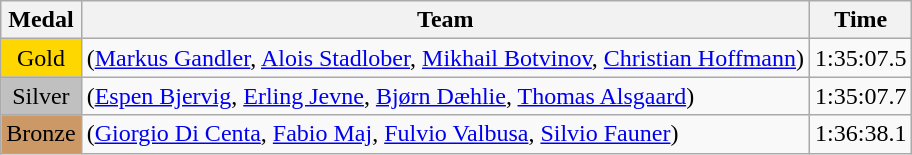<table class="wikitable">
<tr>
<th>Medal</th>
<th>Team</th>
<th>Time</th>
</tr>
<tr>
<td style="text-align:center;background-color:gold;">Gold</td>
<td> (<a href='#'>Markus Gandler</a>, <a href='#'>Alois Stadlober</a>, <a href='#'>Mikhail Botvinov</a>, <a href='#'>Christian Hoffmann</a>)</td>
<td>1:35:07.5</td>
</tr>
<tr>
<td style="text-align:center;background-color:silver;">Silver</td>
<td> (<a href='#'>Espen Bjervig</a>, <a href='#'>Erling Jevne</a>, <a href='#'>Bjørn Dæhlie</a>, <a href='#'>Thomas Alsgaard</a>)</td>
<td>1:35:07.7</td>
</tr>
<tr>
<td style="text-align:center;background-color:#CC9966;">Bronze</td>
<td> (<a href='#'>Giorgio Di Centa</a>, <a href='#'>Fabio Maj</a>, <a href='#'>Fulvio Valbusa</a>, <a href='#'>Silvio Fauner</a>)</td>
<td>1:36:38.1</td>
</tr>
</table>
